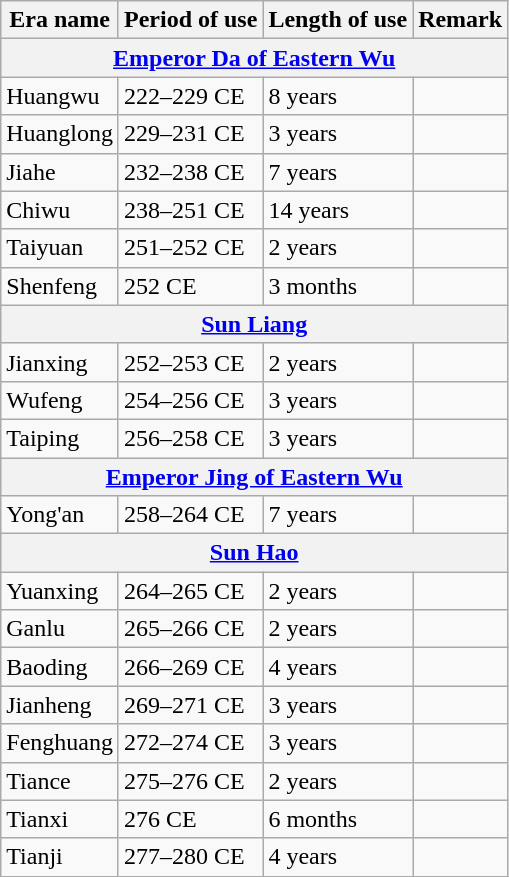<table class="wikitable">
<tr>
<th>Era name</th>
<th>Period of use</th>
<th>Length of use</th>
<th>Remark</th>
</tr>
<tr>
<th colspan="4"><a href='#'>Emperor Da of Eastern Wu</a><br></th>
</tr>
<tr>
<td>Huangwu<br></td>
<td>222–229 CE</td>
<td>8 years</td>
<td></td>
</tr>
<tr>
<td>Huanglong<br></td>
<td>229–231 CE</td>
<td>3 years</td>
<td></td>
</tr>
<tr>
<td>Jiahe<br></td>
<td>232–238 CE</td>
<td>7 years</td>
<td></td>
</tr>
<tr>
<td>Chiwu<br></td>
<td>238–251 CE</td>
<td>14 years</td>
<td></td>
</tr>
<tr>
<td>Taiyuan<br></td>
<td>251–252 CE</td>
<td>2 years</td>
<td></td>
</tr>
<tr>
<td>Shenfeng<br></td>
<td>252 CE</td>
<td>3 months</td>
<td></td>
</tr>
<tr>
<th colspan="4"><a href='#'>Sun Liang</a><br></th>
</tr>
<tr>
<td>Jianxing<br></td>
<td>252–253 CE</td>
<td>2 years</td>
<td></td>
</tr>
<tr>
<td>Wufeng<br></td>
<td>254–256 CE</td>
<td>3 years</td>
<td></td>
</tr>
<tr>
<td>Taiping<br></td>
<td>256–258 CE</td>
<td>3 years</td>
<td></td>
</tr>
<tr>
<th colspan="4"><a href='#'>Emperor Jing of Eastern Wu</a><br></th>
</tr>
<tr>
<td>Yong'an<br></td>
<td>258–264 CE</td>
<td>7 years</td>
<td></td>
</tr>
<tr>
<th colspan="4"><a href='#'>Sun Hao</a><br></th>
</tr>
<tr>
<td>Yuanxing<br></td>
<td>264–265 CE</td>
<td>2 years</td>
<td></td>
</tr>
<tr>
<td>Ganlu<br></td>
<td>265–266 CE</td>
<td>2 years</td>
<td></td>
</tr>
<tr>
<td>Baoding<br></td>
<td>266–269 CE</td>
<td>4 years</td>
<td></td>
</tr>
<tr>
<td>Jianheng<br></td>
<td>269–271 CE</td>
<td>3 years</td>
<td></td>
</tr>
<tr>
<td>Fenghuang<br></td>
<td>272–274 CE</td>
<td>3 years</td>
<td></td>
</tr>
<tr>
<td>Tiance<br></td>
<td>275–276 CE</td>
<td>2 years</td>
<td></td>
</tr>
<tr>
<td>Tianxi<br></td>
<td>276 CE</td>
<td>6 months</td>
<td></td>
</tr>
<tr>
<td>Tianji<br></td>
<td>277–280 CE</td>
<td>4 years</td>
<td></td>
</tr>
</table>
